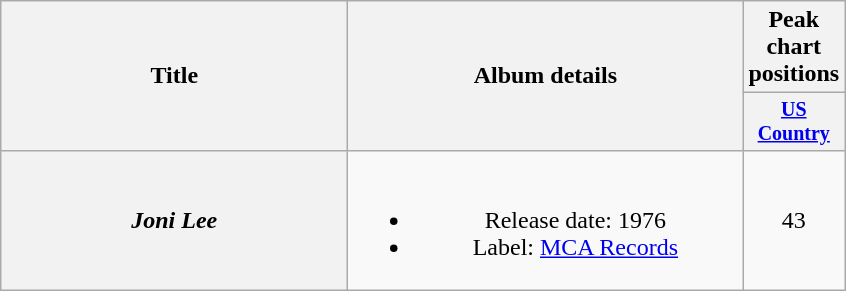<table class="wikitable plainrowheaders" style="text-align:center;">
<tr>
<th rowspan="2" style="width:14em;">Title</th>
<th rowspan="2" style="width:16em;">Album details</th>
<th colspan="1">Peak chart positions</th>
</tr>
<tr style="font-size:smaller;">
<th width="45"><a href='#'>US Country</a></th>
</tr>
<tr>
<th scope="row"><em>Joni Lee</em></th>
<td><br><ul><li>Release date: 1976</li><li>Label: <a href='#'>MCA Records</a></li></ul></td>
<td>43</td>
</tr>
</table>
